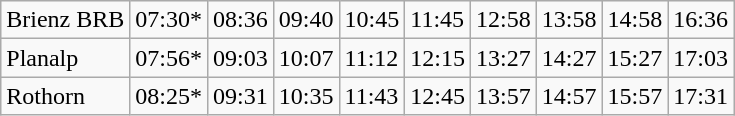<table class=wikitable>
<tr>
<td>Brienz BRB</td>
<td>07:30*</td>
<td>08:36</td>
<td>09:40</td>
<td>10:45</td>
<td>11:45</td>
<td>12:58</td>
<td>13:58</td>
<td>14:58</td>
<td>16:36</td>
</tr>
<tr>
<td>Planalp</td>
<td>07:56*</td>
<td>09:03</td>
<td>10:07</td>
<td>11:12</td>
<td>12:15</td>
<td>13:27</td>
<td>14:27</td>
<td>15:27</td>
<td>17:03</td>
</tr>
<tr>
<td>Rothorn</td>
<td>08:25*</td>
<td>09:31</td>
<td>10:35</td>
<td>11:43</td>
<td>12:45</td>
<td>13:57</td>
<td>14:57</td>
<td>15:57</td>
<td>17:31</td>
</tr>
</table>
